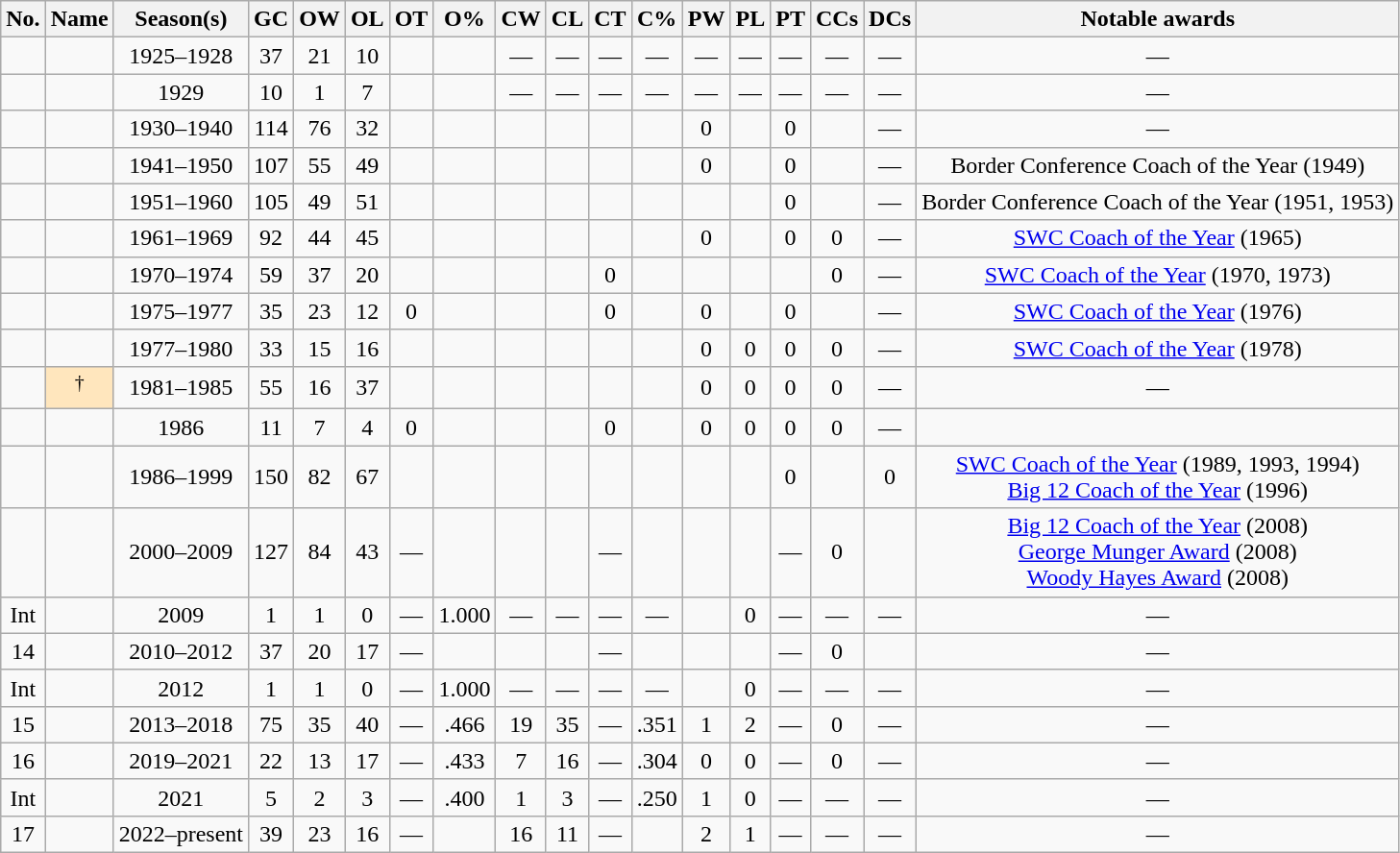<table class="wikitable sortable">
<tr>
<th>No.</th>
<th>Name</th>
<th>Season(s)</th>
<th>GC</th>
<th>OW</th>
<th>OL</th>
<th>OT</th>
<th>O%</th>
<th>CW</th>
<th>CL</th>
<th>CT</th>
<th>C%</th>
<th>PW</th>
<th>PL</th>
<th>PT</th>
<th>CCs</th>
<th>DCs</th>
<th class="unsortable">Notable awards</th>
</tr>
<tr>
<td align="center"></td>
<td align="center"></td>
<td align="center">1925–1928</td>
<td align="center">37</td>
<td align="center">21</td>
<td align="center">10</td>
<td align="center"></td>
<td align="center"></td>
<td align="center">—</td>
<td align="center">—</td>
<td align="center">—</td>
<td align="center">—</td>
<td align="center">—</td>
<td align="center">—</td>
<td align="center">—</td>
<td align="center">—</td>
<td align="center">—</td>
<td align="center">—</td>
</tr>
<tr>
<td align="center"></td>
<td align="center"></td>
<td align="center">1929</td>
<td align="center">10</td>
<td align="center">1</td>
<td align="center">7</td>
<td align="center"></td>
<td align="center"></td>
<td align="center">—</td>
<td align="center">—</td>
<td align="center">—</td>
<td align="center">—</td>
<td align="center">—</td>
<td align="center">—</td>
<td align="center">—</td>
<td align="center">—</td>
<td align="center">—</td>
<td align="center">—</td>
</tr>
<tr>
<td align="center"></td>
<td align="center"></td>
<td align="center">1930–1940</td>
<td align="center">114</td>
<td align="center">76</td>
<td align="center">32</td>
<td align="center"></td>
<td align="center"></td>
<td align="center"></td>
<td align="center"></td>
<td align="center"></td>
<td align="center"></td>
<td align="center">0</td>
<td align="center"></td>
<td align="center">0</td>
<td align="center"></td>
<td align="center">—</td>
<td align="center">—</td>
</tr>
<tr>
<td align="center"></td>
<td align="center"></td>
<td align="center">1941–1950</td>
<td align="center">107</td>
<td align="center">55</td>
<td align="center">49</td>
<td align="center"></td>
<td align="center"></td>
<td align="center"></td>
<td align="center"></td>
<td align="center"></td>
<td align="center"></td>
<td align="center">0</td>
<td align="center"></td>
<td align="center">0</td>
<td align="center"></td>
<td align="center">—</td>
<td align="center">Border Conference Coach of the Year (1949)</td>
</tr>
<tr>
<td align="center"></td>
<td align="center"></td>
<td align="center">1951–1960</td>
<td align="center">105</td>
<td align="center">49</td>
<td align="center">51</td>
<td align="center"></td>
<td align="center"></td>
<td align="center"></td>
<td align="center"></td>
<td align="center"></td>
<td align="center"></td>
<td align="center"></td>
<td align="center"></td>
<td align="center">0</td>
<td align="center"></td>
<td align="center">—</td>
<td align="center">Border Conference Coach of the Year (1951, 1953)</td>
</tr>
<tr>
<td align="center"></td>
<td align="center"></td>
<td align="center">1961–1969</td>
<td align="center">92</td>
<td align="center">44</td>
<td align="center">45</td>
<td align="center"></td>
<td align="center"></td>
<td align="center"></td>
<td align="center"></td>
<td align="center"></td>
<td align="center"></td>
<td align="center">0</td>
<td align="center"></td>
<td align="center">0</td>
<td align="center">0</td>
<td align="center">—</td>
<td align="center"><a href='#'>SWC Coach of the Year</a> (1965)</td>
</tr>
<tr>
<td align="center"></td>
<td align="center"></td>
<td align="center">1970–1974</td>
<td align="center">59</td>
<td align="center">37</td>
<td align="center">20</td>
<td align="center"></td>
<td align="center"></td>
<td align="center"></td>
<td align="center"></td>
<td align="center">0</td>
<td align="center"></td>
<td align="center"></td>
<td align="center"></td>
<td align="center"></td>
<td align="center">0</td>
<td align="center">—</td>
<td align="center"><a href='#'>SWC Coach of the Year</a> (1970, 1973)</td>
</tr>
<tr>
<td align="center"></td>
<td align="center"></td>
<td align="center">1975–1977</td>
<td align="center">35</td>
<td align="center">23</td>
<td align="center">12</td>
<td align="center">0</td>
<td align="center"></td>
<td align="center"></td>
<td align="center"></td>
<td align="center">0</td>
<td align="center"></td>
<td align="center">0</td>
<td align="center"></td>
<td align="center">0</td>
<td align="center"></td>
<td align="center">—</td>
<td align="center"><a href='#'>SWC Coach of the Year</a> (1976)</td>
</tr>
<tr>
<td align="center"></td>
<td align="center"></td>
<td align="center">1977–1980</td>
<td align="center">33</td>
<td align="center">15</td>
<td align="center">16</td>
<td align="center"></td>
<td align="center"></td>
<td align="center"></td>
<td align="center"></td>
<td align="center"></td>
<td align="center"></td>
<td align="center">0</td>
<td align="center">0</td>
<td align="center">0</td>
<td align="center">0</td>
<td align="center">—</td>
<td align="center"><a href='#'>SWC Coach of the Year</a> (1978)</td>
</tr>
<tr>
<td align="center"></td>
<td bgcolor=#FFE6BD align="center"><sup>†</sup></td>
<td align="center">1981–1985</td>
<td align="center">55</td>
<td align="center">16</td>
<td align="center">37</td>
<td align="center"></td>
<td align="center"></td>
<td align="center"></td>
<td align="center"></td>
<td align="center"></td>
<td align="center"></td>
<td align="center">0</td>
<td align="center">0</td>
<td align="center">0</td>
<td align="center">0</td>
<td align="center">—</td>
<td align="center">—</td>
</tr>
<tr>
<td align="center"></td>
<td align="center"></td>
<td align="center">1986</td>
<td align="center">11</td>
<td align="center">7</td>
<td align="center">4</td>
<td align="center">0</td>
<td align="center"></td>
<td align="center"></td>
<td align="center"></td>
<td align="center">0</td>
<td align="center"></td>
<td align="center">0</td>
<td align="center">0</td>
<td align="center">0</td>
<td align="center">0</td>
<td align="center">—</td>
<td align="center"></td>
</tr>
<tr>
<td align="center"></td>
<td align="center"></td>
<td align="center">1986–1999</td>
<td align="center">150</td>
<td align="center">82</td>
<td align="center">67</td>
<td align="center"></td>
<td align="center"></td>
<td align="center"></td>
<td align="center"></td>
<td align="center"></td>
<td align="center"></td>
<td align="center"></td>
<td align="center"></td>
<td align="center">0</td>
<td align="center"></td>
<td align="center">0</td>
<td align="center"><a href='#'>SWC Coach of the Year</a> (1989, 1993, 1994)<br><a href='#'>Big 12 Coach of the Year</a> (1996)</td>
</tr>
<tr>
<td align="center"></td>
<td align="center"></td>
<td align="center">2000–2009</td>
<td align="center">127</td>
<td align="center">84</td>
<td align="center">43</td>
<td align="center">—</td>
<td align="center"></td>
<td align="center"></td>
<td align="center"></td>
<td align="center">—</td>
<td align="center"></td>
<td align="center"></td>
<td align="center"></td>
<td align="center">—</td>
<td align="center">0</td>
<td align="center"></td>
<td align="center"><a href='#'>Big 12 Coach of the Year</a> (2008)<br><a href='#'>George Munger Award</a> (2008)<br><a href='#'>Woody Hayes Award</a> (2008)</td>
</tr>
<tr>
<td align="center">Int</td>
<td align="center"></td>
<td align="center">2009</td>
<td align="center">1</td>
<td align="center">1</td>
<td align="center">0</td>
<td align="center">—</td>
<td align="center">1.000</td>
<td align="center">—</td>
<td align="center">—</td>
<td align="center">—</td>
<td align="center">—</td>
<td align="center"></td>
<td align="center">0</td>
<td align="center">—</td>
<td align="center">—</td>
<td align="center">—</td>
<td align="center">—</td>
</tr>
<tr>
<td align="center">14</td>
<td align="center"></td>
<td align="center">2010–2012</td>
<td align="center">37</td>
<td align="center">20</td>
<td align="center">17</td>
<td align="center">—</td>
<td align="center"></td>
<td align="center"></td>
<td align="center"></td>
<td align="center">—</td>
<td align="center"></td>
<td align="center"></td>
<td align="center"></td>
<td align="center">—</td>
<td align="center">0</td>
<td align="center"></td>
<td align="center">—</td>
</tr>
<tr>
<td align="center">Int</td>
<td align="center"></td>
<td align="center">2012</td>
<td align="center">1</td>
<td align="center">1</td>
<td align="center">0</td>
<td align="center">—</td>
<td align="center">1.000</td>
<td align="center">—</td>
<td align="center">—</td>
<td align="center">—</td>
<td align="center">—</td>
<td align="center"></td>
<td align="center">0</td>
<td align="center">—</td>
<td align="center">—</td>
<td align="center">—</td>
<td align="center">—</td>
</tr>
<tr>
<td align="center">15</td>
<td align="center"></td>
<td align="center">2013–2018</td>
<td align="center">75</td>
<td align="center">35</td>
<td align="center">40</td>
<td align="center">—</td>
<td align="center">.466</td>
<td align="center">19</td>
<td align="center">35</td>
<td align="center">—</td>
<td align="center">.351</td>
<td align="center">1</td>
<td align="center">2</td>
<td align="center">—</td>
<td align="center">0</td>
<td align="center">—</td>
<td align="center">—</td>
</tr>
<tr>
<td align="center">16</td>
<td align="center"></td>
<td align="center">2019–2021</td>
<td align="center">22</td>
<td align="center">13</td>
<td align="center">17</td>
<td align="center">—</td>
<td align="center">.433</td>
<td align="center">7</td>
<td align="center">16</td>
<td align="center">—</td>
<td align="center">.304</td>
<td align="center">0</td>
<td align="center">0</td>
<td align="center">—</td>
<td align="center">0</td>
<td align="center">—</td>
<td align="center">—</td>
</tr>
<tr>
<td align="center">Int</td>
<td align="center"><br></td>
<td align="center">2021</td>
<td align="center">5</td>
<td align="center">2</td>
<td align="center">3</td>
<td align="center">—</td>
<td align="center">.400</td>
<td align="center">1</td>
<td align="center">3</td>
<td align="center">—</td>
<td align="center">.250</td>
<td align="center">1</td>
<td align="center">0</td>
<td align="center">—</td>
<td align="center">—</td>
<td align="center">—</td>
<td align="center">—</td>
</tr>
<tr>
<td align="center">17</td>
<td align="center"><br></td>
<td align="center">2022–present</td>
<td align="center">39</td>
<td align="center">23</td>
<td align="center">16</td>
<td align="center">—</td>
<td align="center"></td>
<td align="center">16</td>
<td align="center">11</td>
<td align="center">—</td>
<td align="center"></td>
<td align="center">2</td>
<td align="center">1</td>
<td align="center">—</td>
<td align="center">—</td>
<td align="center">—</td>
<td align="center">—</td>
</tr>
</table>
